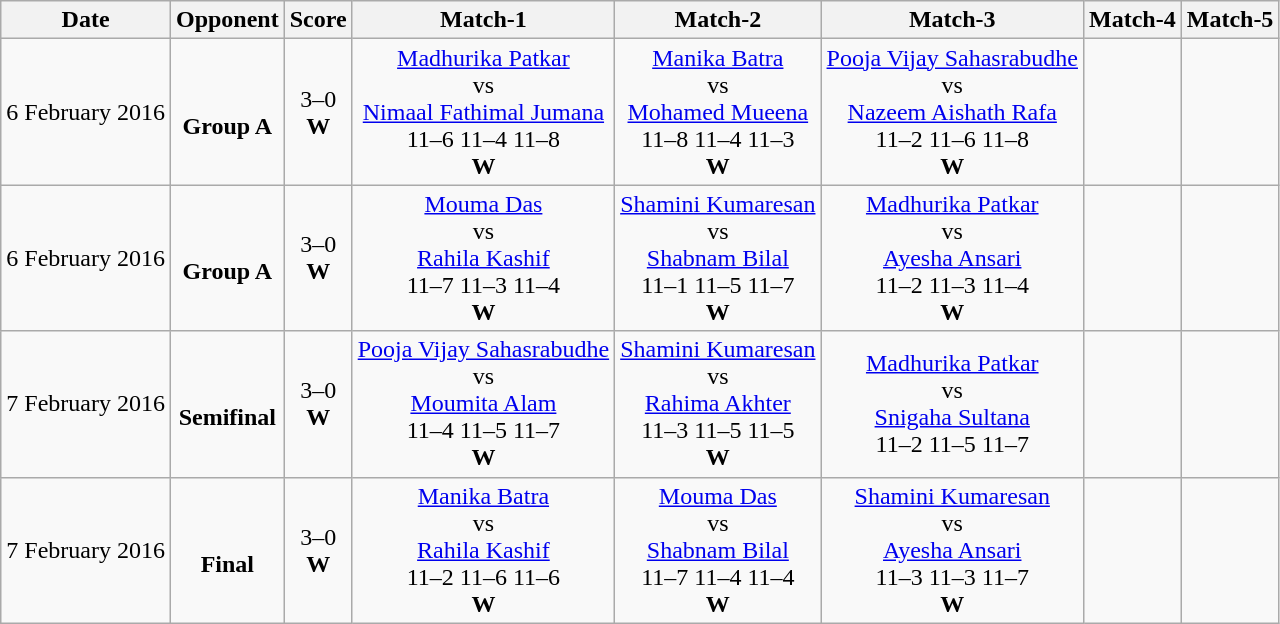<table class="wikitable" style="text-align:center;">
<tr>
<th>Date</th>
<th>Opponent</th>
<th>Score</th>
<th>Match-1</th>
<th>Match-2</th>
<th>Match-3</th>
<th>Match-4</th>
<th>Match-5</th>
</tr>
<tr align=center>
<td>6 February 2016</td>
<td><br><strong>Group A</strong></td>
<td>3–0<br><strong>W</strong></td>
<td><a href='#'>Madhurika Patkar</a><br>vs<br><a href='#'>Nimaal Fathimal Jumana</a><br>11–6 11–4 11–8<br><strong>W</strong></td>
<td><a href='#'>Manika Batra</a><br>vs<br><a href='#'>Mohamed Mueena</a><br>11–8 11–4 11–3<br><strong>W</strong></td>
<td><a href='#'>Pooja Vijay Sahasrabudhe</a><br>vs<br><a href='#'>Nazeem Aishath Rafa</a><br>11–2 11–6 11–8<br><strong>W</strong></td>
<td></td>
<td></td>
</tr>
<tr align=center>
<td>6 February 2016</td>
<td><br><strong>Group A</strong></td>
<td>3–0<br><strong>W</strong></td>
<td><a href='#'>Mouma Das</a><br>vs<br><a href='#'>Rahila Kashif</a><br>11–7 11–3 11–4<br><strong>W</strong></td>
<td><a href='#'>Shamini Kumaresan</a><br>vs<br><a href='#'>Shabnam Bilal</a><br>11–1 11–5 11–7<br><strong>W</strong></td>
<td><a href='#'>Madhurika Patkar</a><br>vs<br><a href='#'>Ayesha Ansari</a><br>11–2 11–3 11–4<br><strong>W</strong></td>
<td></td>
<td></td>
</tr>
<tr>
<td>7 February 2016</td>
<td><br><strong>Semifinal</strong></td>
<td>3–0<br><strong>W</strong></td>
<td><a href='#'>Pooja Vijay Sahasrabudhe</a><br>vs<br><a href='#'>Moumita Alam</a><br>11–4 11–5 11–7<br><strong>W</strong></td>
<td><a href='#'>Shamini Kumaresan</a><br>vs<br><a href='#'>Rahima Akhter</a><br>11–3 11–5 11–5<br><strong>W</strong></td>
<td><a href='#'>Madhurika Patkar</a><br>vs<br><a href='#'>Snigaha Sultana</a><br>11–2 11–5 11–7</td>
<td></td>
<td></td>
</tr>
<tr>
<td>7 February 2016</td>
<td><br><strong>Final</strong></td>
<td>3–0<br><strong>W</strong><br></td>
<td><a href='#'>Manika Batra</a><br>vs<br><a href='#'>Rahila Kashif</a><br>11–2 11–6 11–6<br><strong>W</strong></td>
<td><a href='#'>Mouma Das</a><br>vs<br><a href='#'>Shabnam Bilal</a><br>11–7 11–4 11–4<br><strong>W</strong></td>
<td><a href='#'>Shamini Kumaresan</a><br>vs<br><a href='#'>Ayesha Ansari</a><br>11–3 11–3 11–7<br><strong>W</strong></td>
<td></td>
<td></td>
</tr>
</table>
